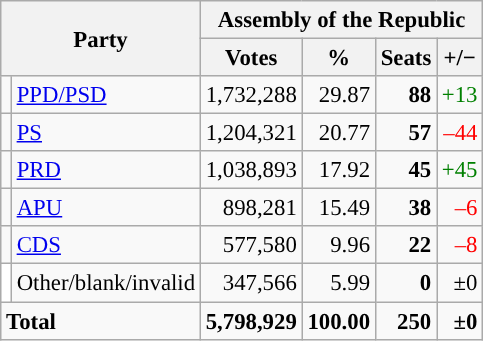<table class="wikitable" style="text-align:right; font-size:95%;">
<tr>
<th colspan="2" rowspan="2">Party</th>
<th colspan="4">Assembly of the Republic</th>
</tr>
<tr>
<th>Votes</th>
<th>%</th>
<th>Seats</th>
<th>+/−</th>
</tr>
<tr>
<td style="background:"></td>
<td align="left"><a href='#'>PPD/PSD</a></td>
<td>1,732,288</td>
<td>29.87</td>
<td><strong>88</strong></td>
<td style="color:green;">+13</td>
</tr>
<tr>
<td style="background:"></td>
<td align="left"><a href='#'>PS</a></td>
<td>1,204,321</td>
<td>20.77</td>
<td><strong>57</strong></td>
<td style="color:red;">–44</td>
</tr>
<tr>
<td style="background:"></td>
<td align="left"><a href='#'>PRD</a></td>
<td>1,038,893</td>
<td>17.92</td>
<td><strong>45</strong></td>
<td style="color:green;">+45</td>
</tr>
<tr>
<td style="background:"></td>
<td align="left"><a href='#'>APU</a></td>
<td>898,281</td>
<td>15.49</td>
<td><strong>38</strong></td>
<td style="color:red;">–6</td>
</tr>
<tr>
<td style="background:"></td>
<td align="left"><a href='#'>CDS</a></td>
<td>577,580</td>
<td>9.96</td>
<td><strong>22</strong></td>
<td style="color:red;">–8</td>
</tr>
<tr>
<td style="background:white;"></td>
<td align="left">Other/blank/invalid</td>
<td>347,566</td>
<td>5.99</td>
<td><strong>0</strong></td>
<td>±0</td>
</tr>
<tr style="font-weight:bold">
<td colspan="2" align="left">Total</td>
<td>5,798,929</td>
<td>100.00</td>
<td>250</td>
<td>±0</td>
</tr>
</table>
